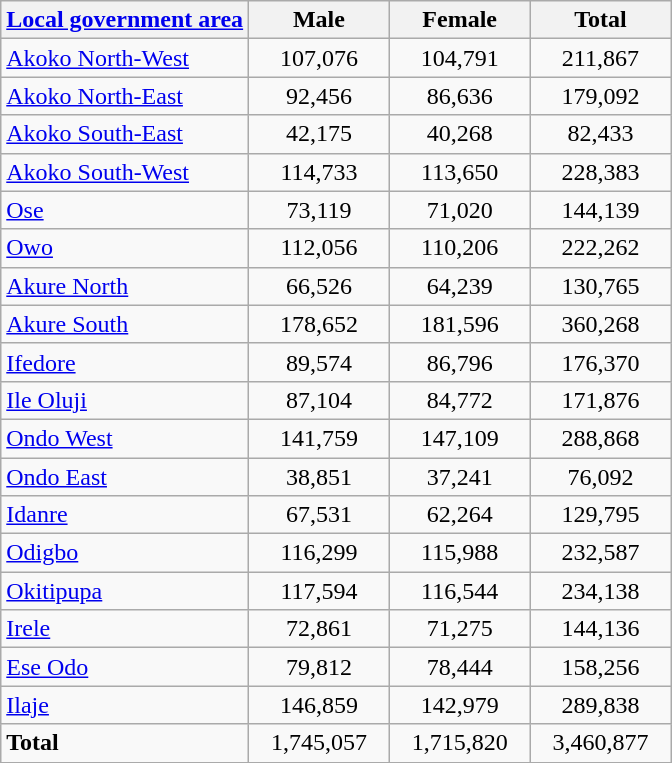<table class="wikitable sortable" style="text-align: center">
<tr>
<th width="37%" class="unsortable"><a href='#'>Local government area</a></th>
<th width="21%">Male</th>
<th width="21%">Female</th>
<th width="21%">Total</th>
</tr>
<tr>
<td align="left"><a href='#'>Akoko North-West</a></td>
<td>107,076</td>
<td>104,791</td>
<td>211,867</td>
</tr>
<tr>
<td align="left"><a href='#'>Akoko North-East</a></td>
<td>92,456</td>
<td>86,636</td>
<td>179,092</td>
</tr>
<tr>
<td align="left"><a href='#'>Akoko South-East</a></td>
<td>42,175</td>
<td>40,268</td>
<td>82,433</td>
</tr>
<tr>
<td align="left"><a href='#'>Akoko South-West</a></td>
<td>114,733</td>
<td>113,650</td>
<td>228,383</td>
</tr>
<tr>
<td align="left"><a href='#'>Ose</a></td>
<td>73,119</td>
<td>71,020</td>
<td>144,139</td>
</tr>
<tr>
<td align="left"><a href='#'>Owo</a></td>
<td>112,056</td>
<td>110,206</td>
<td>222,262</td>
</tr>
<tr>
<td align="left"><a href='#'>Akure North</a></td>
<td>66,526</td>
<td>64,239</td>
<td>130,765</td>
</tr>
<tr>
<td align="left"><a href='#'>Akure South</a></td>
<td>178,652</td>
<td>181,596</td>
<td>360,268</td>
</tr>
<tr>
<td align="left"><a href='#'>Ifedore</a></td>
<td>89,574</td>
<td>86,796</td>
<td>176,370</td>
</tr>
<tr>
<td align="left"><a href='#'>Ile Oluji</a></td>
<td>87,104</td>
<td>84,772</td>
<td>171,876</td>
</tr>
<tr>
<td align="left"><a href='#'>Ondo West</a></td>
<td>141,759</td>
<td>147,109</td>
<td>288,868</td>
</tr>
<tr>
<td align="left"><a href='#'>Ondo East</a></td>
<td>38,851</td>
<td>37,241</td>
<td>76,092</td>
</tr>
<tr>
<td align="left"><a href='#'>Idanre</a></td>
<td>67,531</td>
<td>62,264</td>
<td>129,795</td>
</tr>
<tr>
<td align="left"><a href='#'>Odigbo</a></td>
<td>116,299</td>
<td>115,988</td>
<td>232,587</td>
</tr>
<tr>
<td align="left"><a href='#'>Okitipupa</a></td>
<td>117,594</td>
<td>116,544</td>
<td>234,138</td>
</tr>
<tr>
<td align="left"><a href='#'>Irele</a></td>
<td>72,861</td>
<td>71,275</td>
<td>144,136</td>
</tr>
<tr>
<td align="left"><a href='#'>Ese Odo</a></td>
<td>79,812</td>
<td>78,444</td>
<td>158,256</td>
</tr>
<tr>
<td align="left"><a href='#'>Ilaje</a></td>
<td>146,859</td>
<td>142,979</td>
<td>289,838</td>
</tr>
<tr>
<td align="left"><strong>Total</strong></td>
<td>1,745,057</td>
<td>1,715,820</td>
<td>3,460,877</td>
</tr>
</table>
